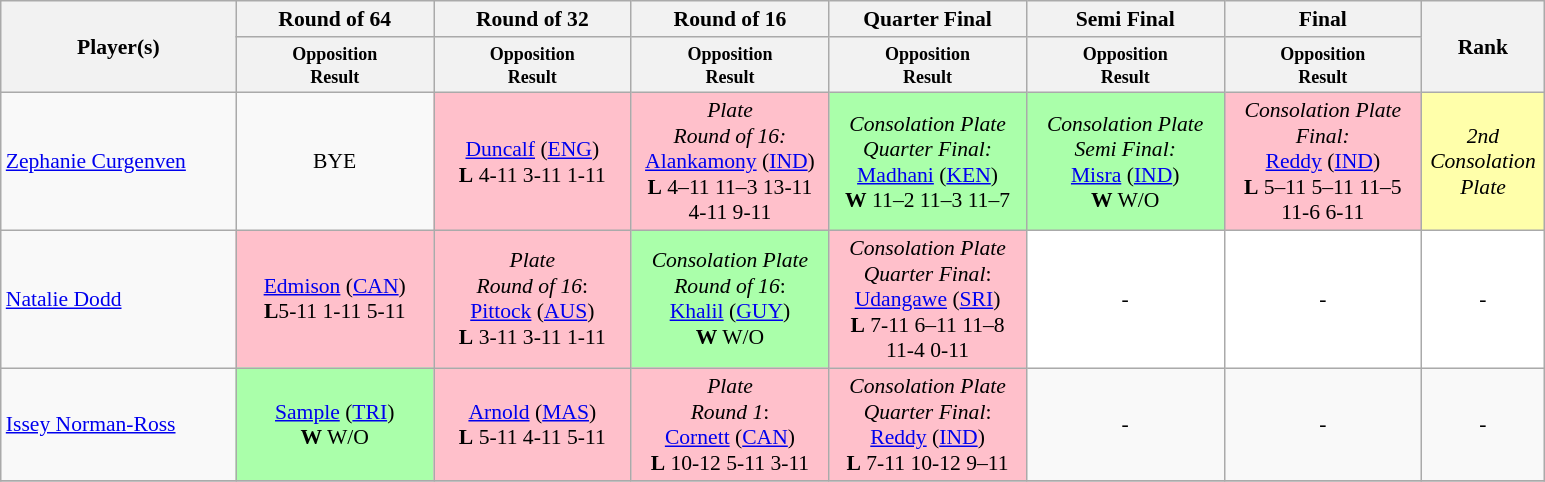<table class=wikitable style="font-size:90%">
<tr>
<th rowspan="2" style="width:150px;">Player(s)</th>
<th width=125>Round of 64</th>
<th width=125>Round of 32</th>
<th width=125>Round of 16</th>
<th width=125>Quarter Final</th>
<th width=125>Semi Final</th>
<th width=125>Final</th>
<th rowspan="2" style="width:75px;">Rank</th>
</tr>
<tr>
<th style="line-height:1em"><small>Opposition<br>Result</small></th>
<th style="line-height:1em"><small>Opposition<br>Result</small></th>
<th style="line-height:1em"><small>Opposition<br>Result</small></th>
<th style="line-height:1em"><small>Opposition<br>Result</small></th>
<th style="line-height:1em"><small>Opposition<br>Result</small></th>
<th style="line-height:1em"><small>Opposition<br>Result</small></th>
</tr>
<tr>
<td><a href='#'>Zephanie Curgenven</a></td>
<td style="text-align:center;">BYE</td>
<td style="text-align:center; background:pink;"> <a href='#'>Duncalf</a> (<a href='#'>ENG</a>)<br><strong>L</strong> 4-11 3-11 1-11</td>
<td style="text-align:center; background:pink;"><em>Plate<br>Round of 16:</em><br> <a href='#'>Alankamony</a> (<a href='#'>IND</a>)<br><strong>L</strong> 4–11 11–3 13-11<br>4-11 9-11</td>
<td style="text-align:center; background:#afa;"><em>Consolation Plate<br>Quarter Final:</em><br> <a href='#'>Madhani</a> (<a href='#'>KEN</a>)<br><strong>W</strong> 11–2 11–3 11–7</td>
<td style="text-align:center; background:#afa;"><em>Consolation Plate<br>Semi Final:</em><br> <a href='#'>Misra</a> (<a href='#'>IND</a>)<br><strong>W</strong> W/O</td>
<td style="text-align:center; background:pink;"><em>Consolation Plate<br>Final:</em><br> <a href='#'>Reddy</a> (<a href='#'>IND</a>)<br><strong>L</strong> 5–11 5–11 11–5<br>11-6 6-11</td>
<td style="text-align:center; background:#ffa;"><em>2nd Consolation Plate</em></td>
</tr>
<tr>
<td><a href='#'>Natalie Dodd</a></td>
<td style="text-align:center; background:pink;"> <a href='#'>Edmison</a> (<a href='#'>CAN</a>)<br><strong>L</strong>5-11 1-11 5-11</td>
<td style="text-align:center; background:pink;"><em>Plate<br>Round of 16</em>:<br> <a href='#'>Pittock</a> (<a href='#'>AUS</a>)<br><strong>L</strong> 3-11 3-11 1-11</td>
<td style="text-align:center; background:#afa;"><em>Consolation Plate<br>Round of 16</em>:<br> <a href='#'>Khalil</a> (<a href='#'>GUY</a>)<br><strong>W</strong> W/O</td>
<td style="text-align:center; background:pink;"><em>Consolation Plate<br>Quarter Final</em>:<br> <a href='#'>Udangawe</a> (<a href='#'>SRI</a>)<br><strong>L</strong> 7-11 6–11 11–8<br>11-4 0-11</td>
<td style="text-align:center; background:white;">-</td>
<td style="text-align:center; background:white;">-</td>
<td style="text-align:center; background:white;">-</td>
</tr>
<tr>
<td><a href='#'>Issey Norman-Ross</a></td>
<td style="text-align:center; background:#afa;"> <a href='#'>Sample</a> (<a href='#'>TRI</a>)<br><strong>W</strong> W/O</td>
<td style="text-align:center; background:pink;"> <a href='#'>Arnold</a> (<a href='#'>MAS</a>)<br><strong>L</strong> 5-11 4-11 5-11</td>
<td style="text-align:center; background:pink;"><em>Plate<br>Round 1</em>:<br> <a href='#'>Cornett</a> (<a href='#'>CAN</a>)<br><strong>L</strong> 10-12 5-11 3-11</td>
<td style="text-align:center; background:pink;"><em>Consolation Plate<br>Quarter Final</em>:<br> <a href='#'>Reddy</a> (<a href='#'>IND</a>)<br><strong>L</strong> 7-11 10-12 9–11</td>
<td style="text-align:center;">-</td>
<td style="text-align:center;">-</td>
<td style="text-align:center;">-</td>
</tr>
<tr>
</tr>
</table>
